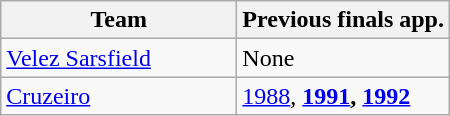<table class="wikitable">
<tr>
<th width=150px>Team</th>
<th>Previous finals app.</th>
</tr>
<tr>
<td> <a href='#'>Velez Sarsfield</a></td>
<td>None</td>
</tr>
<tr>
<td> <a href='#'>Cruzeiro</a></td>
<td><a href='#'>1988</a>, <strong><a href='#'>1991</a>, <a href='#'>1992</a></strong></td>
</tr>
</table>
